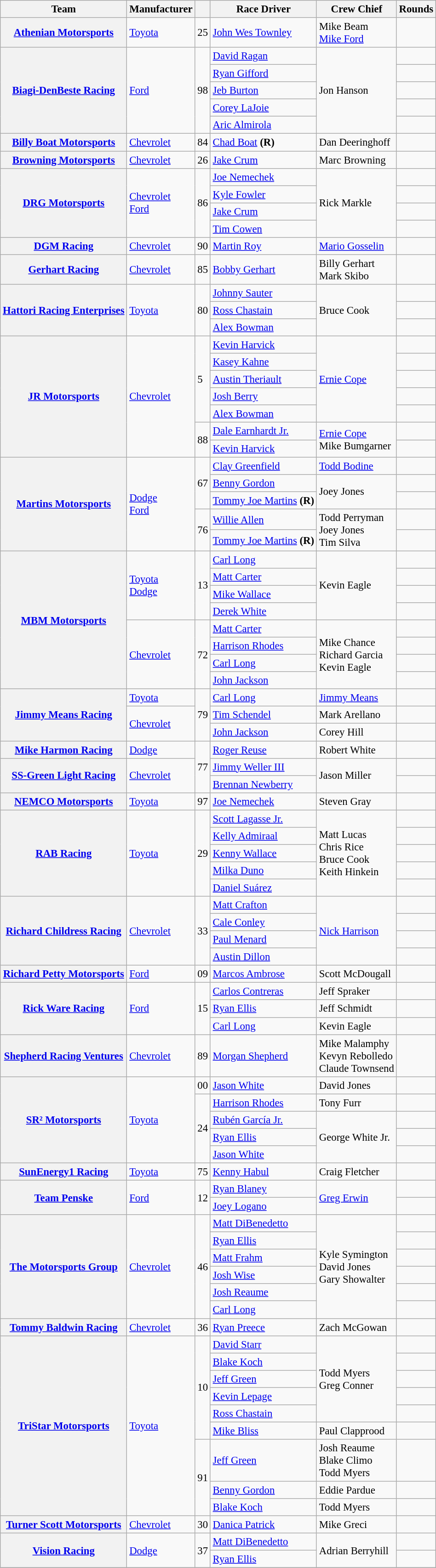<table class="wikitable" style="font-size: 95%;">
<tr>
<th>Team</th>
<th>Manufacturer</th>
<th></th>
<th>Race Driver</th>
<th>Crew Chief</th>
<th>Rounds</th>
</tr>
<tr>
<th><a href='#'>Athenian Motorsports</a></th>
<td><a href='#'>Toyota</a></td>
<td>25</td>
<td><a href='#'>John Wes Townley</a></td>
<td>Mike Beam<br><a href='#'>Mike Ford</a></td>
<td></td>
</tr>
<tr>
<th rowspan=5><a href='#'>Biagi-DenBeste Racing</a></th>
<td rowspan=5><a href='#'>Ford</a></td>
<td rowspan=5>98</td>
<td><a href='#'>David Ragan</a></td>
<td rowspan=5>Jon Hanson</td>
<td></td>
</tr>
<tr>
<td><a href='#'>Ryan Gifford</a></td>
<td></td>
</tr>
<tr>
<td><a href='#'>Jeb Burton</a></td>
<td></td>
</tr>
<tr>
<td><a href='#'>Corey LaJoie</a></td>
<td></td>
</tr>
<tr>
<td><a href='#'>Aric Almirola</a></td>
<td></td>
</tr>
<tr>
<th><a href='#'>Billy Boat Motorsports</a></th>
<td><a href='#'>Chevrolet</a></td>
<td>84</td>
<td><a href='#'>Chad Boat</a> <strong>(R)</strong></td>
<td>Dan Deeringhoff</td>
<td></td>
</tr>
<tr>
<th><a href='#'>Browning Motorsports</a></th>
<td><a href='#'>Chevrolet</a></td>
<td>26</td>
<td><a href='#'>Jake Crum</a></td>
<td>Marc Browning</td>
<td></td>
</tr>
<tr>
<th rowspan=4><a href='#'>DRG Motorsports</a></th>
<td rowspan=4><a href='#'>Chevrolet</a> <br> <a href='#'>Ford</a></td>
<td rowspan=4>86</td>
<td><a href='#'>Joe Nemechek</a></td>
<td rowspan=4>Rick Markle</td>
<td></td>
</tr>
<tr>
<td><a href='#'>Kyle Fowler</a></td>
<td></td>
</tr>
<tr>
<td><a href='#'>Jake Crum</a></td>
<td></td>
</tr>
<tr>
<td><a href='#'>Tim Cowen</a></td>
<td></td>
</tr>
<tr>
<th><a href='#'>DGM Racing</a></th>
<td><a href='#'>Chevrolet</a></td>
<td>90</td>
<td><a href='#'>Martin Roy</a></td>
<td><a href='#'>Mario Gosselin</a></td>
<td></td>
</tr>
<tr>
<th><a href='#'>Gerhart Racing</a></th>
<td><a href='#'>Chevrolet</a></td>
<td>85</td>
<td><a href='#'>Bobby Gerhart</a></td>
<td>Billy Gerhart<br>Mark Skibo</td>
<td></td>
</tr>
<tr>
<th rowspan=3><a href='#'>Hattori Racing Enterprises</a></th>
<td rowspan=3><a href='#'>Toyota</a></td>
<td rowspan=3>80</td>
<td><a href='#'>Johnny Sauter</a></td>
<td rowspan=3>Bruce Cook</td>
<td></td>
</tr>
<tr>
<td><a href='#'>Ross Chastain</a></td>
<td></td>
</tr>
<tr>
<td><a href='#'>Alex Bowman</a></td>
<td></td>
</tr>
<tr>
<th rowspan=7><a href='#'>JR Motorsports</a></th>
<td rowspan=7><a href='#'>Chevrolet</a></td>
<td rowspan=5>5</td>
<td><a href='#'>Kevin Harvick</a></td>
<td rowspan=5><a href='#'>Ernie Cope</a></td>
<td></td>
</tr>
<tr>
<td><a href='#'>Kasey Kahne</a></td>
<td></td>
</tr>
<tr>
<td><a href='#'>Austin Theriault</a></td>
<td></td>
</tr>
<tr>
<td><a href='#'>Josh Berry</a></td>
<td></td>
</tr>
<tr>
<td><a href='#'>Alex Bowman</a></td>
<td></td>
</tr>
<tr>
<td rowspan=2>88</td>
<td><a href='#'>Dale Earnhardt Jr.</a></td>
<td rowspan=2><a href='#'>Ernie Cope</a><br>Mike Bumgarner</td>
<td></td>
</tr>
<tr>
<td><a href='#'>Kevin Harvick</a></td>
<td></td>
</tr>
<tr>
<th rowspan=5><a href='#'>Martins Motorsports</a></th>
<td rowspan=5><a href='#'>Dodge</a><br><a href='#'>Ford</a></td>
<td rowspan=3>67</td>
<td><a href='#'>Clay Greenfield</a></td>
<td><a href='#'>Todd Bodine</a></td>
<td></td>
</tr>
<tr>
<td><a href='#'>Benny Gordon</a></td>
<td rowspan=2>Joey Jones</td>
<td></td>
</tr>
<tr>
<td><a href='#'>Tommy Joe Martins</a> <strong>(R)</strong></td>
<td></td>
</tr>
<tr>
<td rowspan=2>76</td>
<td><a href='#'>Willie Allen</a></td>
<td rowspan=2>Todd Perryman<br>Joey Jones<br>Tim Silva</td>
<td></td>
</tr>
<tr>
<td><a href='#'>Tommy Joe Martins</a> <strong>(R)</strong><small></small></td>
<td></td>
</tr>
<tr>
<th rowspan=8><a href='#'>MBM Motorsports</a></th>
<td rowspan=4><a href='#'>Toyota</a><br><a href='#'>Dodge</a></td>
<td rowspan=4>13</td>
<td><a href='#'>Carl Long</a></td>
<td rowspan=4>Kevin Eagle</td>
<td></td>
</tr>
<tr>
<td><a href='#'>Matt Carter</a></td>
<td></td>
</tr>
<tr>
<td><a href='#'>Mike Wallace</a></td>
<td></td>
</tr>
<tr>
<td><a href='#'>Derek White</a></td>
<td></td>
</tr>
<tr>
<td rowspan=4><a href='#'>Chevrolet</a></td>
<td rowspan=4>72</td>
<td><a href='#'>Matt Carter</a></td>
<td rowspan=4>Mike Chance<br>Richard Garcia<br>Kevin Eagle</td>
<td></td>
</tr>
<tr>
<td><a href='#'>Harrison Rhodes</a></td>
<td></td>
</tr>
<tr>
<td><a href='#'>Carl Long</a></td>
<td></td>
</tr>
<tr>
<td><a href='#'>John Jackson</a></td>
<td></td>
</tr>
<tr>
<th rowspan=3><a href='#'>Jimmy Means Racing</a></th>
<td><a href='#'>Toyota</a></td>
<td rowspan=3>79</td>
<td><a href='#'>Carl Long</a></td>
<td><a href='#'>Jimmy Means</a></td>
<td></td>
</tr>
<tr>
<td rowspan=2><a href='#'>Chevrolet</a></td>
<td><a href='#'>Tim Schendel</a></td>
<td>Mark Arellano</td>
<td></td>
</tr>
<tr>
<td><a href='#'>John Jackson</a></td>
<td>Corey Hill</td>
<td></td>
</tr>
<tr>
<th><a href='#'>Mike Harmon Racing</a></th>
<td><a href='#'>Dodge</a></td>
<td rowspan=3>77</td>
<td><a href='#'>Roger Reuse</a></td>
<td>Robert White</td>
<td></td>
</tr>
<tr>
<th rowspan=2><a href='#'>SS-Green Light Racing</a></th>
<td rowspan=2><a href='#'>Chevrolet</a></td>
<td><a href='#'>Jimmy Weller III</a></td>
<td rowspan=2>Jason Miller</td>
<td></td>
</tr>
<tr>
<td><a href='#'>Brennan Newberry</a></td>
<td></td>
</tr>
<tr>
<th><a href='#'>NEMCO Motorsports</a></th>
<td><a href='#'>Toyota</a></td>
<td>97</td>
<td><a href='#'>Joe Nemechek</a></td>
<td>Steven Gray</td>
<td></td>
</tr>
<tr>
<th rowspan=5><a href='#'>RAB Racing</a></th>
<td rowspan=5><a href='#'>Toyota</a></td>
<td rowspan=5>29</td>
<td><a href='#'>Scott Lagasse Jr.</a></td>
<td rowspan=5>Matt Lucas<br>Chris Rice<br>Bruce Cook<br>Keith Hinkein</td>
<td></td>
</tr>
<tr>
<td><a href='#'>Kelly Admiraal</a></td>
<td></td>
</tr>
<tr>
<td><a href='#'>Kenny Wallace</a></td>
<td></td>
</tr>
<tr>
<td><a href='#'>Milka Duno</a></td>
<td></td>
</tr>
<tr>
<td><a href='#'>Daniel Suárez</a></td>
<td></td>
</tr>
<tr>
<th rowspan=4><a href='#'>Richard Childress Racing</a></th>
<td rowspan=4><a href='#'>Chevrolet</a></td>
<td rowspan=4>33</td>
<td><a href='#'>Matt Crafton</a></td>
<td rowspan=4><a href='#'>Nick Harrison</a></td>
<td></td>
</tr>
<tr>
<td><a href='#'>Cale Conley</a></td>
<td></td>
</tr>
<tr>
<td><a href='#'>Paul Menard</a></td>
<td></td>
</tr>
<tr>
<td><a href='#'>Austin Dillon</a></td>
<td></td>
</tr>
<tr>
<th><a href='#'>Richard Petty Motorsports</a></th>
<td><a href='#'>Ford</a></td>
<td>09</td>
<td><a href='#'>Marcos Ambrose</a></td>
<td>Scott McDougall</td>
<td></td>
</tr>
<tr>
<th rowspan=3><a href='#'>Rick Ware Racing</a></th>
<td rowspan=3><a href='#'>Ford</a></td>
<td rowspan=3>15</td>
<td><a href='#'>Carlos Contreras</a></td>
<td>Jeff Spraker</td>
<td></td>
</tr>
<tr>
<td><a href='#'>Ryan Ellis</a></td>
<td>Jeff Schmidt</td>
<td></td>
</tr>
<tr>
<td><a href='#'>Carl Long</a></td>
<td>Kevin Eagle</td>
<td></td>
</tr>
<tr>
<th><a href='#'>Shepherd Racing Ventures</a></th>
<td><a href='#'>Chevrolet</a></td>
<td>89</td>
<td><a href='#'>Morgan Shepherd</a></td>
<td>Mike Malamphy<br>Kevyn Rebolledo<br>Claude Townsend</td>
<td></td>
</tr>
<tr>
<th rowspan=5><a href='#'>SR² Motorsports</a></th>
<td rowspan=5><a href='#'>Toyota</a></td>
<td>00</td>
<td><a href='#'>Jason White</a></td>
<td>David Jones</td>
<td></td>
</tr>
<tr>
<td rowspan=4>24</td>
<td><a href='#'>Harrison Rhodes</a></td>
<td>Tony Furr</td>
<td></td>
</tr>
<tr>
<td><a href='#'>Rubén García Jr.</a></td>
<td rowspan=3>George White Jr.</td>
<td></td>
</tr>
<tr>
<td><a href='#'>Ryan Ellis</a></td>
<td></td>
</tr>
<tr>
<td><a href='#'>Jason White</a></td>
<td></td>
</tr>
<tr>
<th><a href='#'>SunEnergy1 Racing</a></th>
<td><a href='#'>Toyota</a></td>
<td>75</td>
<td><a href='#'>Kenny Habul</a></td>
<td>Craig Fletcher</td>
<td></td>
</tr>
<tr>
<th rowspan=2><a href='#'>Team Penske</a></th>
<td rowspan=2><a href='#'>Ford</a></td>
<td rowspan=2>12</td>
<td><a href='#'>Ryan Blaney</a></td>
<td rowspan=2><a href='#'>Greg Erwin</a></td>
<td></td>
</tr>
<tr>
<td><a href='#'>Joey Logano</a></td>
<td></td>
</tr>
<tr>
<th rowspan=6><a href='#'>The Motorsports Group</a></th>
<td rowspan=6><a href='#'>Chevrolet</a></td>
<td rowspan=6>46</td>
<td><a href='#'>Matt DiBenedetto</a></td>
<td rowspan=6>Kyle Symington<br>David Jones<br>Gary Showalter</td>
<td></td>
</tr>
<tr>
<td><a href='#'>Ryan Ellis</a></td>
<td></td>
</tr>
<tr>
<td><a href='#'>Matt Frahm</a></td>
<td></td>
</tr>
<tr>
<td><a href='#'>Josh Wise</a></td>
<td></td>
</tr>
<tr>
<td><a href='#'>Josh Reaume</a></td>
<td></td>
</tr>
<tr>
<td><a href='#'>Carl Long</a></td>
<td></td>
</tr>
<tr>
<th><a href='#'>Tommy Baldwin Racing</a></th>
<td><a href='#'>Chevrolet</a></td>
<td>36</td>
<td><a href='#'>Ryan Preece</a></td>
<td>Zach McGowan</td>
<td></td>
</tr>
<tr>
<th rowspan=9><a href='#'>TriStar Motorsports</a></th>
<td rowspan=9><a href='#'>Toyota</a></td>
<td rowspan=6>10</td>
<td><a href='#'>David Starr</a></td>
<td rowspan=5>Todd Myers<br>Greg Conner</td>
<td></td>
</tr>
<tr>
<td><a href='#'>Blake Koch</a></td>
<td></td>
</tr>
<tr>
<td><a href='#'>Jeff Green</a></td>
<td></td>
</tr>
<tr>
<td><a href='#'>Kevin Lepage</a></td>
<td></td>
</tr>
<tr>
<td><a href='#'>Ross Chastain</a></td>
<td></td>
</tr>
<tr>
<td><a href='#'>Mike Bliss</a></td>
<td>Paul Clapprood</td>
<td></td>
</tr>
<tr>
<td rowspan=3>91</td>
<td><a href='#'>Jeff Green</a></td>
<td>Josh Reaume<br>Blake Climo<br>Todd Myers</td>
<td></td>
</tr>
<tr>
<td><a href='#'>Benny Gordon</a></td>
<td>Eddie Pardue</td>
<td></td>
</tr>
<tr>
<td><a href='#'>Blake Koch</a></td>
<td>Todd Myers</td>
<td></td>
</tr>
<tr>
<th><a href='#'>Turner Scott Motorsports</a></th>
<td><a href='#'>Chevrolet</a></td>
<td>30</td>
<td><a href='#'>Danica Patrick</a></td>
<td>Mike Greci</td>
<td></td>
</tr>
<tr>
<th rowspan=2><a href='#'>Vision Racing</a></th>
<td rowspan=2><a href='#'>Dodge</a></td>
<td rowspan=2>37</td>
<td><a href='#'>Matt DiBenedetto</a></td>
<td rowspan=2>Adrian Berryhill</td>
<td></td>
</tr>
<tr>
<td><a href='#'>Ryan Ellis</a></td>
<td></td>
</tr>
<tr>
</tr>
</table>
